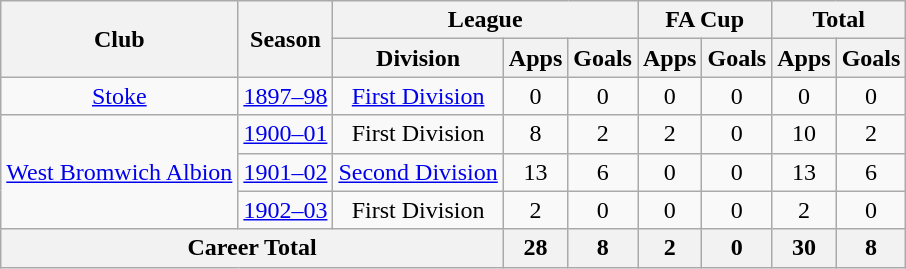<table class="wikitable" style="text-align: center;">
<tr>
<th rowspan="2">Club</th>
<th rowspan="2">Season</th>
<th colspan="3">League</th>
<th colspan="2">FA Cup</th>
<th colspan="2">Total</th>
</tr>
<tr>
<th>Division</th>
<th>Apps</th>
<th>Goals</th>
<th>Apps</th>
<th>Goals</th>
<th>Apps</th>
<th>Goals</th>
</tr>
<tr>
<td><a href='#'>Stoke</a></td>
<td><a href='#'>1897–98</a></td>
<td><a href='#'>First Division</a></td>
<td>0</td>
<td>0</td>
<td>0</td>
<td>0</td>
<td>0</td>
<td>0</td>
</tr>
<tr>
<td rowspan=3><a href='#'>West Bromwich Albion</a></td>
<td><a href='#'>1900–01</a></td>
<td>First Division</td>
<td>8</td>
<td>2</td>
<td>2</td>
<td>0</td>
<td>10</td>
<td>2</td>
</tr>
<tr>
<td><a href='#'>1901–02</a></td>
<td><a href='#'>Second Division</a></td>
<td>13</td>
<td>6</td>
<td>0</td>
<td>0</td>
<td>13</td>
<td>6</td>
</tr>
<tr>
<td><a href='#'>1902–03</a></td>
<td>First Division</td>
<td>2</td>
<td>0</td>
<td>0</td>
<td>0</td>
<td>2</td>
<td>0</td>
</tr>
<tr>
<th colspan="3">Career Total</th>
<th>28</th>
<th>8</th>
<th>2</th>
<th>0</th>
<th>30</th>
<th>8</th>
</tr>
</table>
